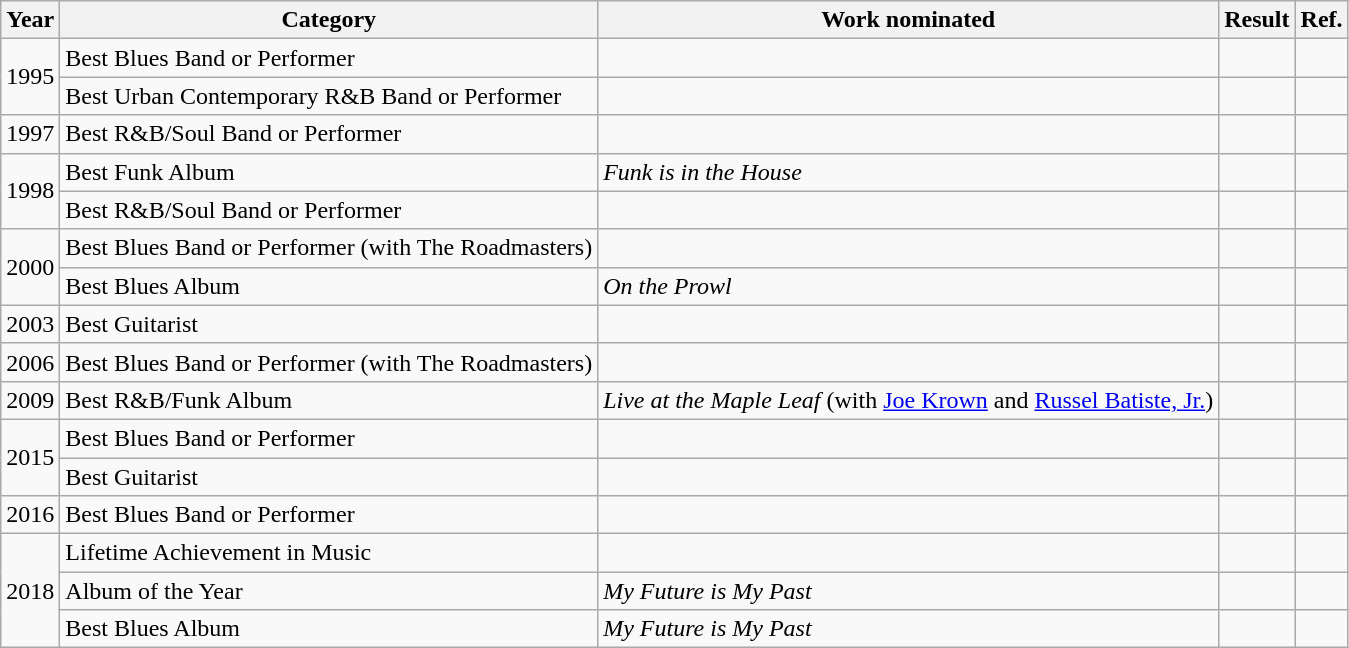<table class="wikitable">
<tr>
<th>Year</th>
<th>Category</th>
<th>Work nominated</th>
<th>Result</th>
<th>Ref.</th>
</tr>
<tr>
<td rowspan="2">1995</td>
<td>Best Blues Band or Performer</td>
<td></td>
<td></td>
<td></td>
</tr>
<tr>
<td>Best Urban Contemporary R&B Band or Performer</td>
<td></td>
<td></td>
<td></td>
</tr>
<tr>
<td>1997</td>
<td>Best R&B/Soul Band or Performer</td>
<td></td>
<td></td>
<td></td>
</tr>
<tr>
<td rowspan="2">1998</td>
<td>Best Funk Album</td>
<td><em>Funk is in the House</em></td>
<td></td>
<td></td>
</tr>
<tr>
<td>Best R&B/Soul Band or Performer</td>
<td></td>
<td></td>
<td></td>
</tr>
<tr>
<td rowspan="2">2000</td>
<td>Best Blues Band or Performer (with The Roadmasters)</td>
<td></td>
<td></td>
<td></td>
</tr>
<tr>
<td>Best Blues Album</td>
<td><em>On the Prowl</em></td>
<td></td>
<td></td>
</tr>
<tr>
<td>2003</td>
<td>Best Guitarist</td>
<td></td>
<td></td>
<td></td>
</tr>
<tr>
<td>2006</td>
<td>Best Blues Band or Performer (with The Roadmasters)</td>
<td></td>
<td></td>
<td></td>
</tr>
<tr>
<td>2009</td>
<td>Best R&B/Funk Album</td>
<td><em>Live at the Maple Leaf</em> (with <a href='#'>Joe Krown</a> and <a href='#'>Russel Batiste, Jr.</a>)</td>
<td></td>
<td></td>
</tr>
<tr>
<td rowspan="2">2015</td>
<td>Best Blues Band or Performer</td>
<td></td>
<td></td>
<td></td>
</tr>
<tr>
<td>Best Guitarist</td>
<td></td>
<td></td>
<td></td>
</tr>
<tr>
<td>2016</td>
<td>Best Blues Band or Performer</td>
<td></td>
<td></td>
<td></td>
</tr>
<tr>
<td rowspan="3">2018</td>
<td>Lifetime Achievement in Music</td>
<td></td>
<td></td>
<td></td>
</tr>
<tr>
<td>Album of the Year</td>
<td><em>My Future is My Past</em></td>
<td></td>
<td></td>
</tr>
<tr>
<td>Best Blues Album</td>
<td><em>My Future is My Past</em></td>
<td></td>
<td></td>
</tr>
</table>
